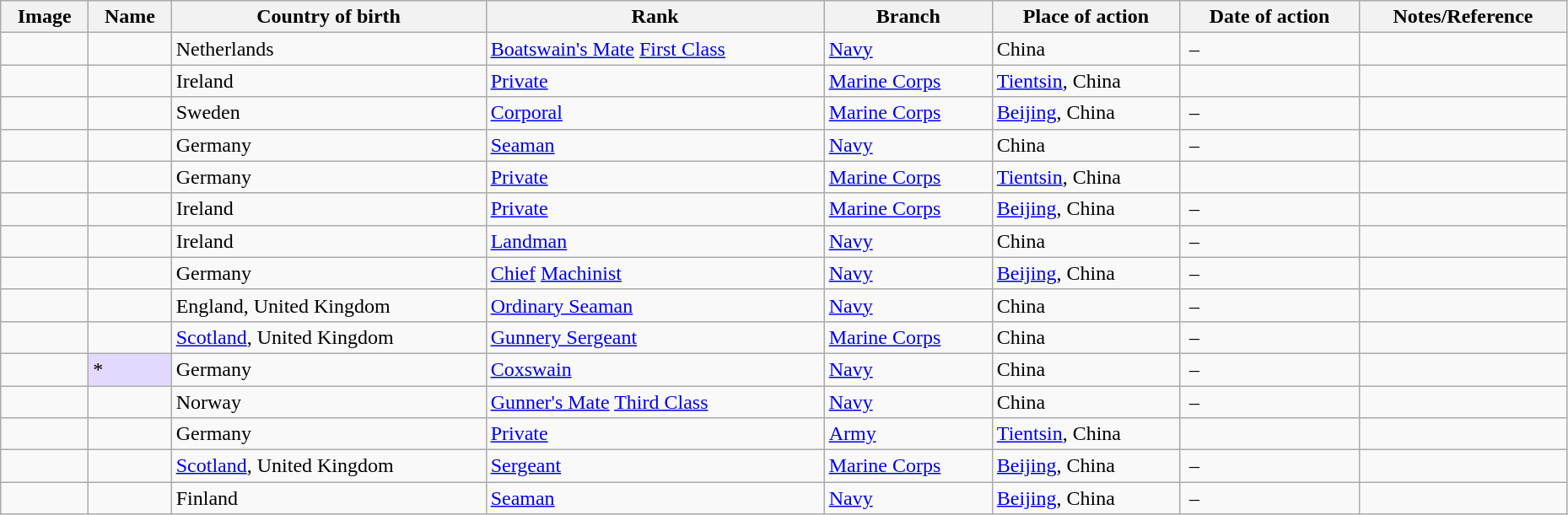<table class="wikitable sortable" style="width:98%;">
<tr>
<th class="unsortable">Image</th>
<th>Name</th>
<th>Country of birth</th>
<th>Rank</th>
<th>Branch</th>
<th>Place of action</th>
<th>Date of action</th>
<th class="unsortable">Notes/Reference</th>
</tr>
<tr>
<td></td>
<td></td>
<td>Netherlands</td>
<td><a href='#'>Boatswain's Mate</a> <a href='#'>First Class</a></td>
<td><a href='#'>Navy</a></td>
<td>China</td>
<td> – </td>
<td></td>
</tr>
<tr>
<td></td>
<td></td>
<td>Ireland</td>
<td><a href='#'>Private</a></td>
<td><a href='#'>Marine Corps</a></td>
<td><a href='#'>Tientsin</a>, China</td>
<td></td>
<td></td>
</tr>
<tr>
<td></td>
<td></td>
<td>Sweden</td>
<td><a href='#'>Corporal</a></td>
<td><a href='#'>Marine Corps</a></td>
<td><a href='#'>Beijing</a>, China</td>
<td> – </td>
<td></td>
</tr>
<tr>
<td></td>
<td></td>
<td>Germany</td>
<td><a href='#'>Seaman</a></td>
<td><a href='#'>Navy</a></td>
<td>China</td>
<td> – </td>
<td></td>
</tr>
<tr>
<td></td>
<td></td>
<td>Germany</td>
<td><a href='#'>Private</a></td>
<td><a href='#'>Marine Corps</a></td>
<td><a href='#'>Tientsin</a>, China</td>
<td></td>
<td></td>
</tr>
<tr>
<td></td>
<td></td>
<td>Ireland</td>
<td><a href='#'>Private</a></td>
<td><a href='#'>Marine Corps</a></td>
<td><a href='#'>Beijing</a>, China</td>
<td> – </td>
<td></td>
</tr>
<tr>
<td></td>
<td></td>
<td>Ireland</td>
<td><a href='#'>Landman</a></td>
<td><a href='#'>Navy</a></td>
<td>China</td>
<td> – </td>
<td></td>
</tr>
<tr>
<td></td>
<td></td>
<td>Germany</td>
<td><a href='#'>Chief</a> <a href='#'>Machinist</a></td>
<td><a href='#'>Navy</a></td>
<td><a href='#'>Beijing</a>, China</td>
<td> – </td>
<td></td>
</tr>
<tr>
<td></td>
<td></td>
<td>England, United Kingdom</td>
<td><a href='#'>Ordinary Seaman</a></td>
<td><a href='#'>Navy</a></td>
<td>China</td>
<td> – </td>
<td></td>
</tr>
<tr>
<td></td>
<td></td>
<td><a href='#'>Scotland</a>, United Kingdom</td>
<td><a href='#'>Gunnery Sergeant</a></td>
<td><a href='#'>Marine Corps</a></td>
<td>China</td>
<td> – </td>
<td></td>
</tr>
<tr>
<td></td>
<td style="background:#e3d9ff;">*</td>
<td>Germany</td>
<td><a href='#'>Coxswain</a></td>
<td><a href='#'>Navy</a></td>
<td>China</td>
<td> – </td>
<td></td>
</tr>
<tr>
<td></td>
<td></td>
<td>Norway</td>
<td><a href='#'>Gunner's Mate</a> <a href='#'>Third Class</a></td>
<td><a href='#'>Navy</a></td>
<td>China</td>
<td> – </td>
<td></td>
</tr>
<tr>
<td></td>
<td></td>
<td>Germany</td>
<td><a href='#'>Private</a></td>
<td><a href='#'>Army</a></td>
<td><a href='#'>Tientsin</a>, China</td>
<td></td>
<td></td>
</tr>
<tr>
<td></td>
<td></td>
<td><a href='#'>Scotland</a>, United Kingdom</td>
<td><a href='#'>Sergeant</a></td>
<td><a href='#'>Marine Corps</a></td>
<td><a href='#'>Beijing</a>, China</td>
<td> – </td>
<td></td>
</tr>
<tr>
<td></td>
<td></td>
<td>Finland</td>
<td><a href='#'>Seaman</a></td>
<td><a href='#'>Navy</a></td>
<td><a href='#'>Beijing</a>, China</td>
<td> – </td>
<td></td>
</tr>
</table>
